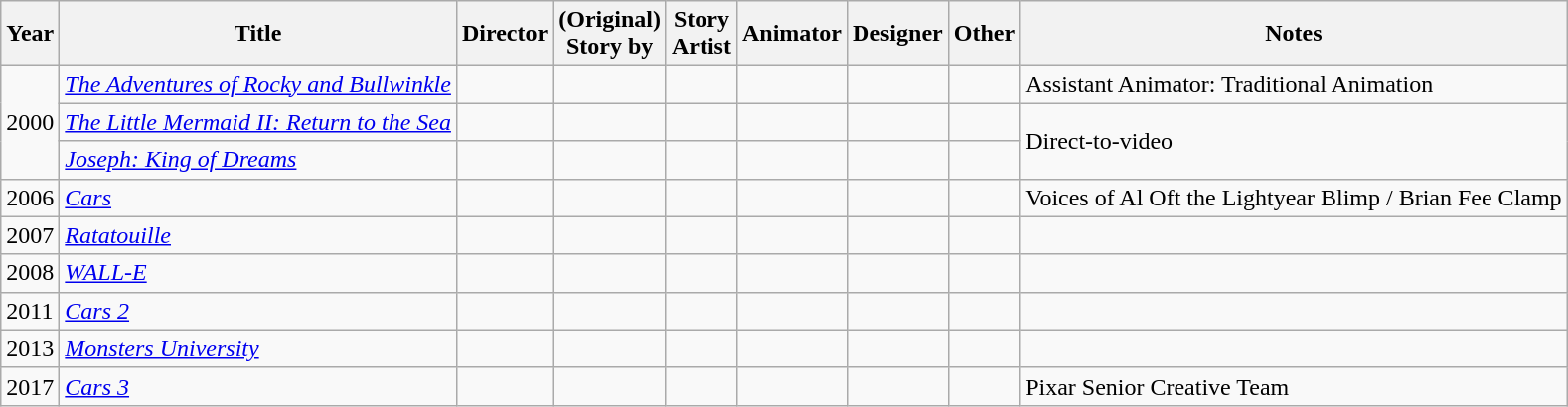<table class="wikitable">
<tr>
<th>Year</th>
<th>Title</th>
<th>Director</th>
<th>(Original)<br>Story by</th>
<th>Story<br>Artist</th>
<th>Animator</th>
<th>Designer</th>
<th>Other</th>
<th>Notes</th>
</tr>
<tr>
<td rowspan=3>2000</td>
<td><em><a href='#'>The Adventures of Rocky and Bullwinkle</a></em></td>
<td></td>
<td></td>
<td></td>
<td></td>
<td></td>
<td></td>
<td>Assistant Animator: Traditional Animation</td>
</tr>
<tr>
<td><em><a href='#'>The Little Mermaid II: Return to the Sea</a></em></td>
<td></td>
<td></td>
<td></td>
<td></td>
<td></td>
<td></td>
<td rowspan=2>Direct-to-video</td>
</tr>
<tr>
<td><em><a href='#'>Joseph: King of Dreams</a></em></td>
<td></td>
<td></td>
<td></td>
<td></td>
<td></td>
<td></td>
</tr>
<tr>
<td>2006</td>
<td><em><a href='#'>Cars</a></em></td>
<td></td>
<td></td>
<td></td>
<td></td>
<td></td>
<td></td>
<td>Voices of Al Oft the Lightyear Blimp / Brian Fee Clamp</td>
</tr>
<tr>
<td>2007</td>
<td><em><a href='#'>Ratatouille</a></em></td>
<td></td>
<td></td>
<td></td>
<td></td>
<td></td>
<td></td>
<td></td>
</tr>
<tr>
<td>2008</td>
<td><em><a href='#'>WALL-E</a></em></td>
<td></td>
<td></td>
<td></td>
<td></td>
<td></td>
<td></td>
<td></td>
</tr>
<tr>
<td>2011</td>
<td><em><a href='#'>Cars 2</a></em></td>
<td></td>
<td></td>
<td></td>
<td></td>
<td></td>
<td></td>
<td></td>
</tr>
<tr>
<td>2013</td>
<td><em><a href='#'>Monsters University</a></em></td>
<td></td>
<td></td>
<td></td>
<td></td>
<td></td>
<td></td>
<td></td>
</tr>
<tr>
<td>2017</td>
<td><em><a href='#'>Cars 3</a></em></td>
<td></td>
<td></td>
<td></td>
<td></td>
<td></td>
<td></td>
<td>Pixar Senior Creative Team</td>
</tr>
</table>
